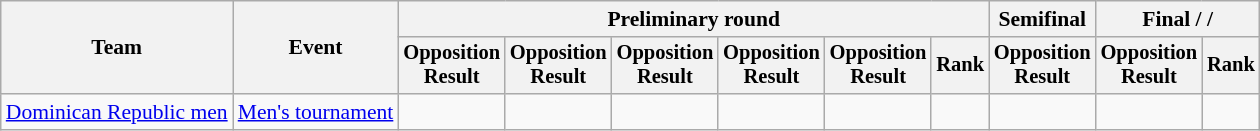<table class=wikitable style=font-size:90%;text-align:center>
<tr>
<th rowspan=2>Team</th>
<th rowspan=2>Event</th>
<th colspan=6>Preliminary round</th>
<th>Semifinal</th>
<th colspan=2>Final /  / </th>
</tr>
<tr style=font-size:95%>
<th>Opposition<br>Result</th>
<th>Opposition<br>Result</th>
<th>Opposition<br>Result</th>
<th>Opposition<br>Result</th>
<th>Opposition<br>Result</th>
<th>Rank</th>
<th>Opposition<br>Result</th>
<th>Opposition<br>Result</th>
<th>Rank</th>
</tr>
<tr>
<td align=left><a href='#'>Dominican Republic men</a></td>
<td align=left><a href='#'>Men's tournament</a></td>
<td></td>
<td></td>
<td></td>
<td></td>
<td></td>
<td></td>
<td></td>
<td></td>
<td></td>
</tr>
</table>
